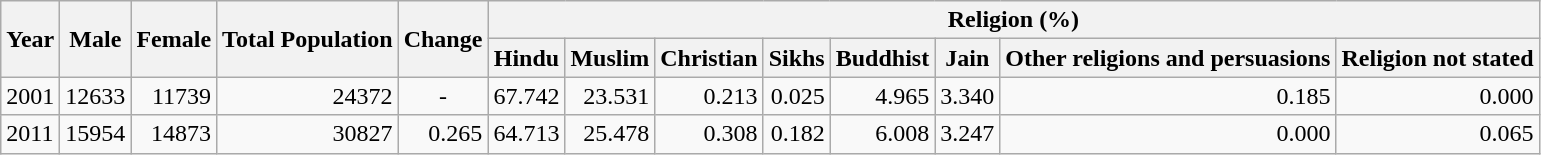<table class="wikitable">
<tr>
<th rowspan="2">Year</th>
<th rowspan="2">Male</th>
<th rowspan="2">Female</th>
<th rowspan="2">Total Population</th>
<th rowspan="2">Change</th>
<th colspan="8">Religion (%)</th>
</tr>
<tr>
<th>Hindu</th>
<th>Muslim</th>
<th>Christian</th>
<th>Sikhs</th>
<th>Buddhist</th>
<th>Jain</th>
<th>Other religions and persuasions</th>
<th>Religion not stated</th>
</tr>
<tr>
<td>2001</td>
<td style="text-align:right;">12633</td>
<td style="text-align:right;">11739</td>
<td style="text-align:right;">24372</td>
<td style="text-align:center;">-</td>
<td style="text-align:right;">67.742</td>
<td style="text-align:right;">23.531</td>
<td style="text-align:right;">0.213</td>
<td style="text-align:right;">0.025</td>
<td style="text-align:right;">4.965</td>
<td style="text-align:right;">3.340</td>
<td style="text-align:right;">0.185</td>
<td style="text-align:right;">0.000</td>
</tr>
<tr>
<td>2011</td>
<td style="text-align:right;">15954</td>
<td style="text-align:right;">14873</td>
<td style="text-align:right;">30827</td>
<td style="text-align:right;">0.265</td>
<td style="text-align:right;">64.713</td>
<td style="text-align:right;">25.478</td>
<td style="text-align:right;">0.308</td>
<td style="text-align:right;">0.182</td>
<td style="text-align:right;">6.008</td>
<td style="text-align:right;">3.247</td>
<td style="text-align:right;">0.000</td>
<td style="text-align:right;">0.065</td>
</tr>
</table>
